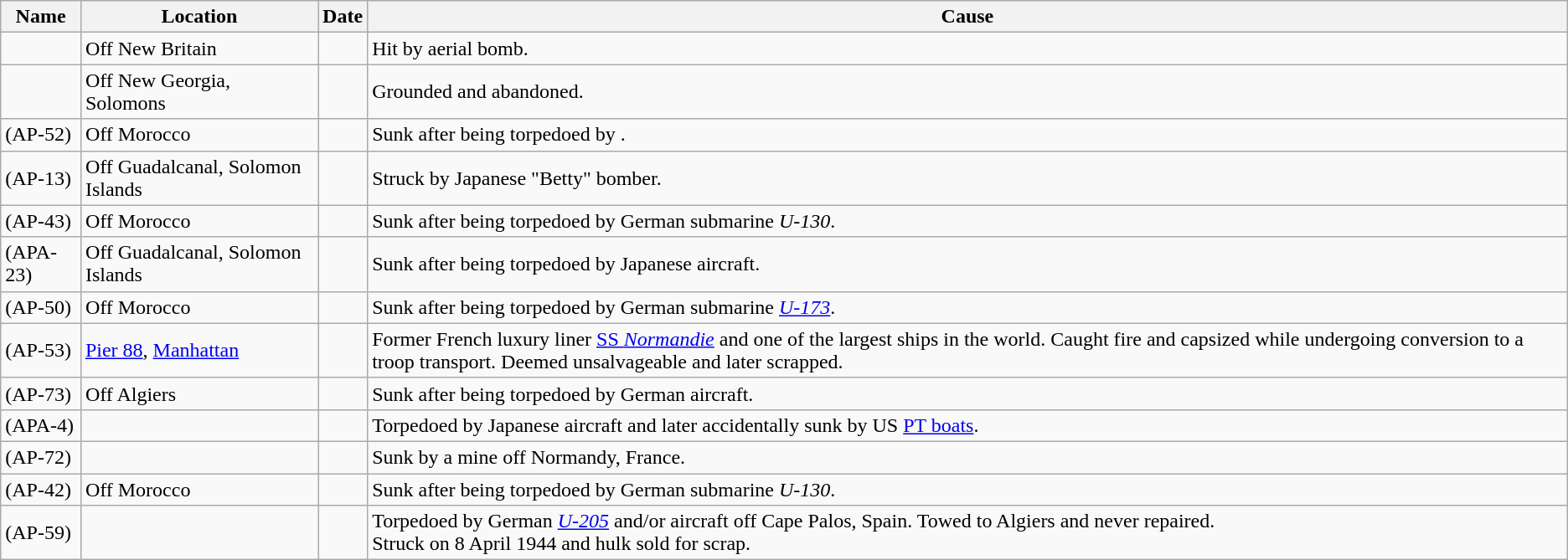<table class="wikitable sortable">
<tr>
<th>Name</th>
<th>Location</th>
<th>Date</th>
<th>Cause</th>
</tr>
<tr>
<td></td>
<td>Off New Britain</td>
<td></td>
<td>Hit by aerial bomb.</td>
</tr>
<tr>
<td></td>
<td>Off New Georgia, Solomons</td>
<td></td>
<td>Grounded and abandoned.</td>
</tr>
<tr>
<td> (AP-52)</td>
<td>Off Morocco</td>
<td></td>
<td>Sunk after being torpedoed by .</td>
</tr>
<tr>
<td> (AP-13)</td>
<td>Off Guadalcanal, Solomon Islands</td>
<td></td>
<td>Struck by Japanese "Betty" bomber.</td>
</tr>
<tr>
<td> (AP-43)</td>
<td>Off Morocco</td>
<td></td>
<td>Sunk after being torpedoed by German submarine <em>U-130</em>.</td>
</tr>
<tr>
<td> (APA-23)</td>
<td>Off Guadalcanal, Solomon Islands</td>
<td></td>
<td>Sunk after being torpedoed by Japanese aircraft.</td>
</tr>
<tr>
<td> (AP-50)</td>
<td>Off Morocco</td>
<td></td>
<td>Sunk after being torpedoed by German submarine <em><a href='#'>U-173</a></em>.</td>
</tr>
<tr>
<td> (AP-53)</td>
<td><a href='#'>Pier 88</a>, <a href='#'>Manhattan</a></td>
<td></td>
<td>Former French luxury liner <a href='#'>SS <em>Normandie</em></a> and one of the largest ships in the world.  Caught fire and capsized while undergoing conversion to a troop transport.  Deemed unsalvageable and later scrapped.</td>
</tr>
<tr>
<td> (AP-73)</td>
<td>Off Algiers</td>
<td></td>
<td>Sunk after being torpedoed by German aircraft.</td>
</tr>
<tr>
<td> (APA-4)</td>
<td></td>
<td></td>
<td>Torpedoed by Japanese aircraft and later accidentally sunk by US <a href='#'>PT boats</a>.</td>
</tr>
<tr>
<td> (AP-72)</td>
<td></td>
<td></td>
<td>Sunk by a mine off Normandy, France.</td>
</tr>
<tr>
<td> (AP-42)</td>
<td>Off Morocco</td>
<td></td>
<td>Sunk after being torpedoed by German submarine <em>U-130</em>.</td>
</tr>
<tr>
<td> (AP-59)</td>
<td></td>
<td></td>
<td>Torpedoed by German <em><a href='#'>U-205</a></em> and/or aircraft off Cape Palos, Spain.  Towed to Algiers and never repaired.  <br>Struck on 8 April 1944 and hulk sold for scrap.</td>
</tr>
</table>
